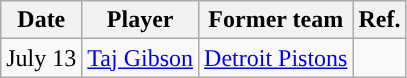<table class="wikitable sortable sortable" style="text-align: center">
<tr>
<th>Date</th>
<th>Player</th>
<th>Former team</th>
<th>Ref.</th>
</tr>
<tr>
<td>July 13</td>
<td><a href='#'>Taj Gibson</a></td>
<td><a href='#'>Detroit Pistons</a></td>
<td></td>
</tr>
</table>
